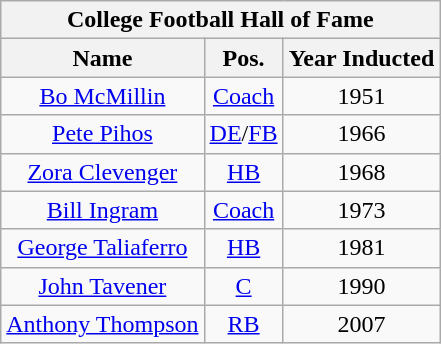<table class="wikitable" style="text-align:center">
<tr>
<th colspan=6 style =><strong>College Football Hall of Fame</strong></th>
</tr>
<tr>
<th style = >Name</th>
<th style = >Pos.</th>
<th style = >Year Inducted</th>
</tr>
<tr>
<td><a href='#'>Bo McMillin</a></td>
<td><a href='#'>Coach</a></td>
<td>1951</td>
</tr>
<tr>
<td><a href='#'>Pete Pihos</a></td>
<td><a href='#'>DE</a>/<a href='#'>FB</a></td>
<td>1966</td>
</tr>
<tr>
<td><a href='#'>Zora Clevenger</a></td>
<td><a href='#'>HB</a></td>
<td>1968</td>
</tr>
<tr>
<td><a href='#'>Bill Ingram</a></td>
<td><a href='#'>Coach</a></td>
<td>1973</td>
</tr>
<tr>
<td><a href='#'>George Taliaferro</a></td>
<td><a href='#'>HB</a></td>
<td>1981</td>
</tr>
<tr>
<td><a href='#'> John Tavener</a></td>
<td><a href='#'>C</a></td>
<td>1990</td>
</tr>
<tr>
<td><a href='#'>Anthony Thompson</a></td>
<td><a href='#'>RB</a></td>
<td>2007</td>
</tr>
</table>
